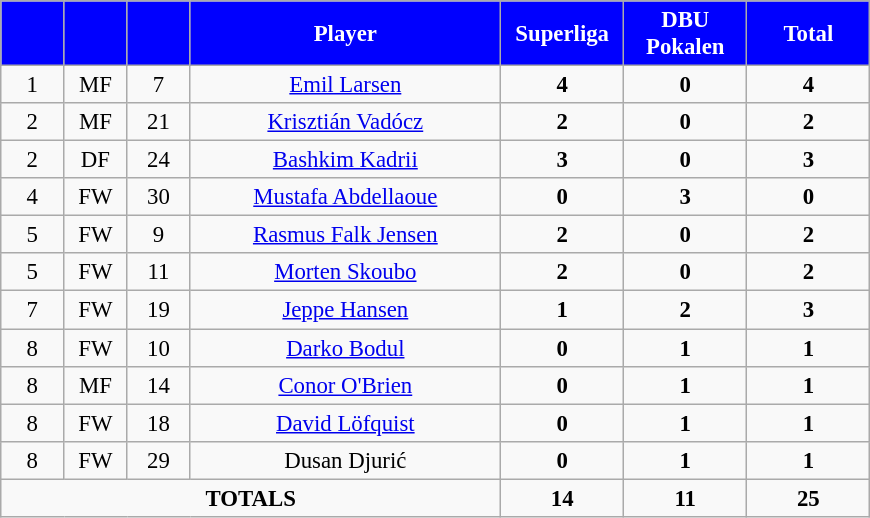<table class="wikitable" style="font-size: 95%; text-align: center;">
<tr>
<th style="background:#0000ff; color:white;" width=35></th>
<th style="background:#0000ff; color:white;" width=35></th>
<th style="background:#0000ff; color:white;" width=35></th>
<th style="background:#0000ff; color:white;" width=200>Player</th>
<th style="background:#0000ff; color:white;" width=75>Superliga</th>
<th style="background:#0000ff; color:white;" width=75>DBU Pokalen</th>
<th style="background:#0000ff; color:white;" width=75><strong>Total</strong></th>
</tr>
<tr>
<td>1</td>
<td>MF</td>
<td>7</td>
<td><a href='#'>Emil Larsen</a></td>
<td><strong>4</strong></td>
<td><strong>0</strong></td>
<td><strong>4</strong></td>
</tr>
<tr>
<td>2</td>
<td>MF</td>
<td>21</td>
<td><a href='#'>Krisztián Vadócz</a></td>
<td><strong>2</strong></td>
<td><strong>0</strong></td>
<td><strong>2</strong></td>
</tr>
<tr>
<td>2</td>
<td>DF</td>
<td>24</td>
<td><a href='#'>Bashkim Kadrii</a></td>
<td><strong>3</strong></td>
<td><strong>0</strong></td>
<td><strong>3</strong></td>
</tr>
<tr>
<td>4</td>
<td>FW</td>
<td>30</td>
<td><a href='#'>Mustafa Abdellaoue</a></td>
<td><strong>0</strong></td>
<td><strong>3</strong></td>
<td><strong>0</strong></td>
</tr>
<tr>
<td>5</td>
<td>FW</td>
<td>9</td>
<td><a href='#'>Rasmus Falk Jensen</a></td>
<td><strong>2</strong></td>
<td><strong>0</strong></td>
<td><strong>2</strong></td>
</tr>
<tr>
<td>5</td>
<td>FW</td>
<td>11</td>
<td><a href='#'>Morten Skoubo</a></td>
<td><strong>2</strong></td>
<td><strong>0</strong></td>
<td><strong>2</strong></td>
</tr>
<tr>
<td>7</td>
<td>FW</td>
<td>19</td>
<td><a href='#'>Jeppe Hansen</a></td>
<td><strong>1</strong></td>
<td><strong>2</strong></td>
<td><strong>3</strong></td>
</tr>
<tr>
<td>8</td>
<td>FW</td>
<td>10</td>
<td><a href='#'>Darko Bodul</a></td>
<td><strong>0</strong></td>
<td><strong>1</strong></td>
<td><strong>1</strong></td>
</tr>
<tr>
<td>8</td>
<td>MF</td>
<td>14</td>
<td><a href='#'>Conor O'Brien</a></td>
<td><strong>0</strong></td>
<td><strong>1</strong></td>
<td><strong>1</strong></td>
</tr>
<tr>
<td>8</td>
<td>FW</td>
<td>18</td>
<td><a href='#'>David Löfquist</a></td>
<td><strong>0</strong></td>
<td><strong>1</strong></td>
<td><strong>1</strong></td>
</tr>
<tr>
<td>8</td>
<td>FW</td>
<td>29</td>
<td>Dusan Djurić</td>
<td><strong>0</strong></td>
<td><strong>1</strong></td>
<td><strong>1</strong></td>
</tr>
<tr>
<td colspan=4><strong>TOTALS</strong></td>
<td><strong>14</strong></td>
<td><strong>11</strong></td>
<td><strong>25</strong></td>
</tr>
</table>
